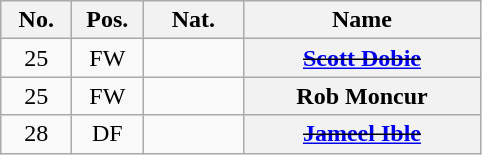<table class="wikitable plainrowheaders" style="text-align:center">
<tr>
<th width=40>No.</th>
<th width=40>Pos.</th>
<th width=60>Nat.</th>
<th width=150 scope=col>Name</th>
</tr>
<tr>
<td>25</td>
<td>FW</td>
<td align=left></td>
<th scope=row><s><a href='#'>Scott Dobie</a></s> </th>
</tr>
<tr>
<td>25</td>
<td>FW</td>
<td align=left></td>
<th scope=row>Rob Moncur</th>
</tr>
<tr>
<td>28</td>
<td>DF</td>
<td align=left></td>
<th scope=row><s><a href='#'>Jameel Ible</a></s> </th>
</tr>
</table>
